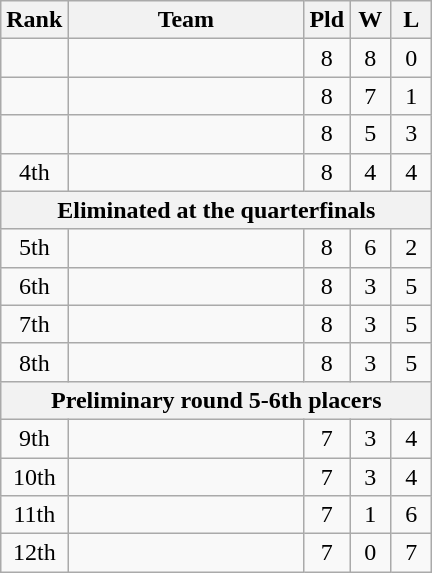<table class=wikitable>
<tr>
<th>Rank</th>
<th width=150px>Team</th>
<th width=20px>Pld</th>
<th width=20px>W</th>
<th width=20px>L</th>
</tr>
<tr align=center>
<td></td>
<td align=left></td>
<td>8</td>
<td>8</td>
<td>0</td>
</tr>
<tr align=center>
<td></td>
<td align=left></td>
<td>8</td>
<td>7</td>
<td>1</td>
</tr>
<tr align=center>
<td></td>
<td align=left></td>
<td>8</td>
<td>5</td>
<td>3</td>
</tr>
<tr align=center>
<td>4th</td>
<td align=left></td>
<td>8</td>
<td>4</td>
<td>4</td>
</tr>
<tr>
<th colspan=11>Eliminated at the quarterfinals</th>
</tr>
<tr align=center>
<td>5th</td>
<td align=left></td>
<td>8</td>
<td>6</td>
<td>2</td>
</tr>
<tr align=center>
<td>6th</td>
<td align=left></td>
<td>8</td>
<td>3</td>
<td>5</td>
</tr>
<tr align=center>
<td>7th</td>
<td align=left></td>
<td>8</td>
<td>3</td>
<td>5</td>
</tr>
<tr align=center>
<td>8th</td>
<td align=left></td>
<td>8</td>
<td>3</td>
<td>5</td>
</tr>
<tr>
<th colspan=11>Preliminary round 5-6th placers</th>
</tr>
<tr align=center>
<td>9th</td>
<td align=left></td>
<td>7</td>
<td>3</td>
<td>4</td>
</tr>
<tr align=center>
<td>10th</td>
<td align=left></td>
<td>7</td>
<td>3</td>
<td>4</td>
</tr>
<tr align=center>
<td>11th</td>
<td align=left></td>
<td>7</td>
<td>1</td>
<td>6</td>
</tr>
<tr align=center>
<td>12th</td>
<td align=left></td>
<td>7</td>
<td>0</td>
<td>7</td>
</tr>
</table>
